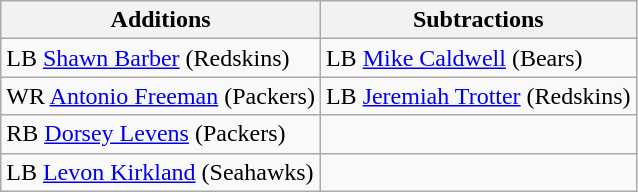<table class="wikitable">
<tr>
<th>Additions</th>
<th>Subtractions</th>
</tr>
<tr>
<td>LB <a href='#'>Shawn Barber</a> (Redskins)</td>
<td>LB <a href='#'>Mike Caldwell</a> (Bears)</td>
</tr>
<tr>
<td>WR <a href='#'>Antonio Freeman</a> (Packers)</td>
<td>LB <a href='#'>Jeremiah Trotter</a> (Redskins)</td>
</tr>
<tr>
<td>RB <a href='#'>Dorsey Levens</a> (Packers)</td>
<td></td>
</tr>
<tr>
<td>LB <a href='#'>Levon Kirkland</a> (Seahawks)</td>
<td></td>
</tr>
</table>
